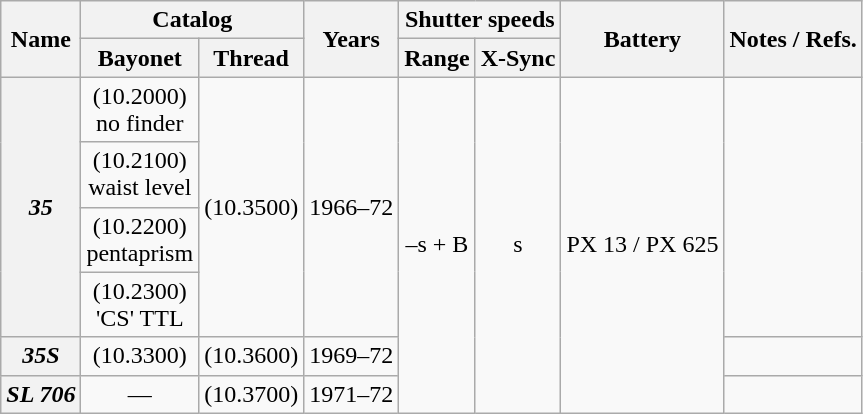<table class="wikitable sortable" style="font-size:100%;text-align:center;">
<tr>
<th rowspan=2>Name</th>
<th colspan=2>Catalog</th>
<th rowspan=2>Years</th>
<th colspan=2>Shutter speeds</th>
<th rowspan=2>Battery</th>
<th class="unsortable" rowspan=2>Notes / Refs.</th>
</tr>
<tr>
<th>Bayonet</th>
<th>Thread</th>
<th>Range</th>
<th>X-Sync</th>
</tr>
<tr>
<th rowspan=4><em>35</em></th>
<td>(10.2000)<br>no finder</td>
<td rowspan=4>(10.3500)</td>
<td rowspan=4>1966–72</td>
<td rowspan=6>–s + B</td>
<td rowspan=6>s</td>
<td rowspan=6>PX 13 / PX 625</td>
<td style="font-size:90%;text-align:left" rowspan=4></td>
</tr>
<tr>
<td>(10.2100)<br>waist level</td>
</tr>
<tr>
<td>(10.2200)<br>pentaprism</td>
</tr>
<tr>
<td>(10.2300)<br>'CS' TTL</td>
</tr>
<tr>
<th><em>35S</em></th>
<td>(10.3300)</td>
<td>(10.3600)</td>
<td>1969–72</td>
<td style="font-size:90%;text-align:left"></td>
</tr>
<tr>
<th><em>SL 706</em></th>
<td>—</td>
<td>(10.3700)</td>
<td>1971–72</td>
<td style="font-size:90%;text-align:left"></td>
</tr>
</table>
